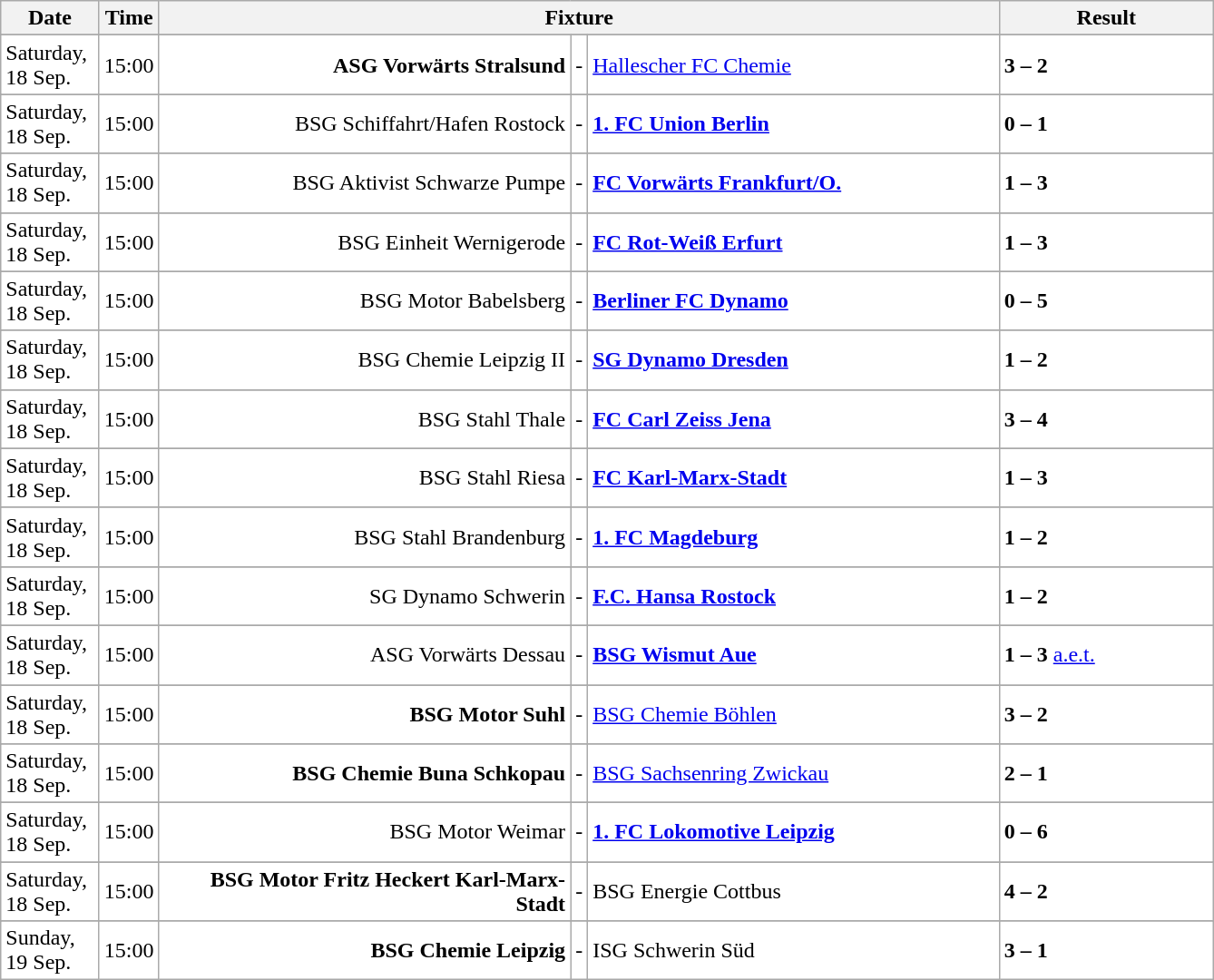<table class="wikitable">
<tr ---->
<th style="width:65px;">Date</th>
<th style="width:25px;">Time</th>
<th colspan=3>Fixture</th>
<th style="width:150px;">Result</th>
</tr>
<tr ---->
</tr>
<tr bgcolor="#FFFFFF">
<td>Saturday, 18 Sep.</td>
<td>15:00</td>
<td style="width:295px;" align="right"><strong>ASG Vorwärts Stralsund</strong></td>
<td>-</td>
<td style="width:295px;"><a href='#'>Hallescher FC Chemie</a></td>
<td><strong>3 – 2</strong></td>
</tr>
<tr ---->
</tr>
<tr bgcolor="#FFFFFF">
<td>Saturday, 18 Sep.</td>
<td>15:00</td>
<td align="right">BSG Schiffahrt/Hafen Rostock</td>
<td>-</td>
<td><strong><a href='#'>1. FC Union Berlin</a></strong></td>
<td><strong>0 – 1</strong></td>
</tr>
<tr ---->
</tr>
<tr bgcolor="#FFFFFF">
<td>Saturday, 18 Sep.</td>
<td>15:00</td>
<td align="right">BSG Aktivist Schwarze Pumpe</td>
<td>-</td>
<td><strong><a href='#'>FC Vorwärts Frankfurt/O.</a></strong></td>
<td><strong>1 – 3</strong></td>
</tr>
<tr ---->
</tr>
<tr bgcolor="#FFFFFF">
<td>Saturday, 18 Sep.</td>
<td>15:00</td>
<td align="right">BSG Einheit Wernigerode</td>
<td>-</td>
<td><strong><a href='#'>FC Rot-Weiß Erfurt</a></strong></td>
<td><strong>1 – 3</strong></td>
</tr>
<tr ---->
</tr>
<tr bgcolor="#FFFFFF">
<td>Saturday, 18 Sep.</td>
<td>15:00</td>
<td align="right">BSG Motor Babelsberg</td>
<td>-</td>
<td><strong><a href='#'>Berliner FC Dynamo</a></strong></td>
<td><strong>0 – 5</strong></td>
</tr>
<tr ---->
</tr>
<tr bgcolor="#FFFFFF">
<td>Saturday, 18 Sep.</td>
<td>15:00</td>
<td align="right">BSG Chemie Leipzig II</td>
<td>-</td>
<td><strong><a href='#'>SG Dynamo Dresden</a></strong></td>
<td><strong>1 – 2</strong></td>
</tr>
<tr ---->
</tr>
<tr bgcolor="#FFFFFF">
<td>Saturday, 18 Sep.</td>
<td>15:00</td>
<td align="right">BSG Stahl Thale</td>
<td>-</td>
<td><strong><a href='#'>FC Carl Zeiss Jena</a></strong></td>
<td><strong>3 – 4</strong></td>
</tr>
<tr ---->
</tr>
<tr bgcolor="#FFFFFF">
<td>Saturday, 18 Sep.</td>
<td>15:00</td>
<td align="right">BSG Stahl Riesa</td>
<td>-</td>
<td><strong><a href='#'>FC Karl-Marx-Stadt</a></strong></td>
<td><strong>1 – 3</strong></td>
</tr>
<tr ---->
</tr>
<tr bgcolor="#FFFFFF">
<td>Saturday, 18 Sep.</td>
<td>15:00</td>
<td align="right">BSG Stahl Brandenburg</td>
<td>-</td>
<td><strong><a href='#'>1. FC Magdeburg</a></strong></td>
<td><strong>1 – 2</strong></td>
</tr>
<tr ---->
</tr>
<tr bgcolor="#FFFFFF">
<td>Saturday, 18 Sep.</td>
<td>15:00</td>
<td align="right">SG Dynamo Schwerin</td>
<td>-</td>
<td><strong><a href='#'>F.C. Hansa Rostock</a></strong></td>
<td><strong>1 – 2</strong></td>
</tr>
<tr ---->
</tr>
<tr bgcolor="#FFFFFF">
<td>Saturday, 18 Sep.</td>
<td>15:00</td>
<td align="right">ASG Vorwärts Dessau</td>
<td>-</td>
<td><strong><a href='#'>BSG Wismut Aue</a></strong></td>
<td><strong>1 – 3</strong>  <a href='#'>a.e.t.</a></td>
</tr>
<tr ---->
</tr>
<tr bgcolor="#FFFFFF">
<td>Saturday, 18 Sep.</td>
<td>15:00</td>
<td align="right"><strong>BSG Motor Suhl</strong></td>
<td>-</td>
<td><a href='#'>BSG Chemie Böhlen</a></td>
<td><strong>3 – 2</strong></td>
</tr>
<tr ---->
</tr>
<tr bgcolor="#FFFFFF">
<td>Saturday, 18 Sep.</td>
<td>15:00</td>
<td align="right"><strong>BSG Chemie Buna Schkopau</strong></td>
<td>-</td>
<td><a href='#'>BSG Sachsenring Zwickau</a></td>
<td><strong>2 – 1</strong></td>
</tr>
<tr ---->
</tr>
<tr bgcolor="#FFFFFF">
<td>Saturday, 18 Sep.</td>
<td>15:00</td>
<td align="right">BSG Motor Weimar</td>
<td>-</td>
<td><strong><a href='#'>1. FC Lokomotive Leipzig</a></strong></td>
<td><strong>0 – 6</strong></td>
</tr>
<tr ---->
</tr>
<tr bgcolor="#FFFFFF">
<td>Saturday, 18 Sep.</td>
<td>15:00</td>
<td align="right"><strong>BSG Motor Fritz Heckert Karl-Marx-Stadt</strong></td>
<td>-</td>
<td>BSG Energie Cottbus</td>
<td><strong>4 – 2</strong></td>
</tr>
<tr ---->
</tr>
<tr bgcolor="#FFFFFF">
<td>Sunday, 19 Sep.</td>
<td>15:00</td>
<td align="right"><strong>BSG Chemie Leipzig</strong></td>
<td>-</td>
<td>ISG Schwerin Süd</td>
<td><strong>3 – 1</strong></td>
</tr>
</table>
